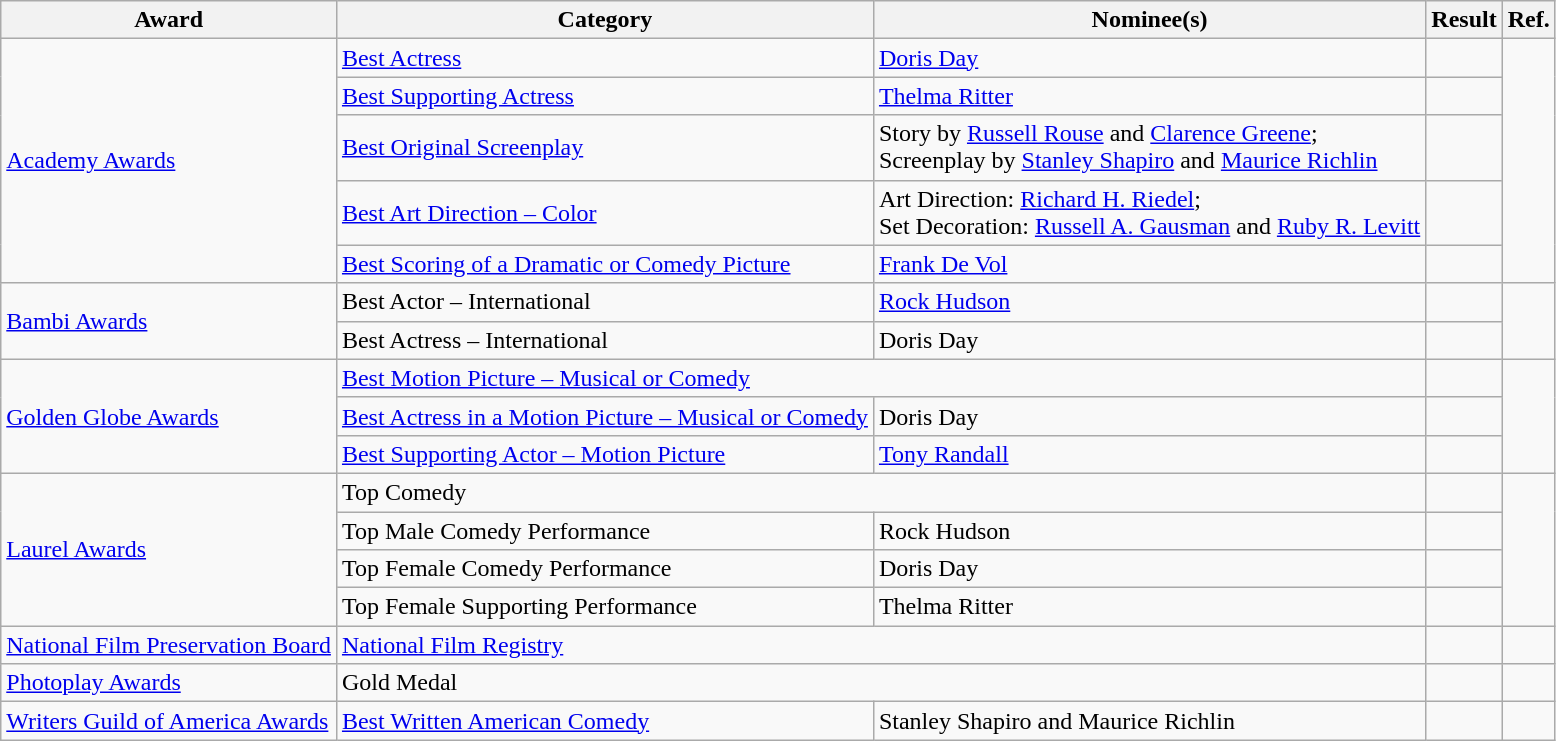<table class="wikitable plainrowheaders">
<tr>
<th>Award</th>
<th>Category</th>
<th>Nominee(s)</th>
<th>Result</th>
<th>Ref.</th>
</tr>
<tr>
<td rowspan="5"><a href='#'>Academy Awards</a></td>
<td><a href='#'>Best Actress</a></td>
<td><a href='#'>Doris Day</a></td>
<td></td>
<td align="center" rowspan="5"></td>
</tr>
<tr>
<td><a href='#'>Best Supporting Actress</a></td>
<td><a href='#'>Thelma Ritter</a></td>
<td></td>
</tr>
<tr>
<td><a href='#'>Best Original Screenplay</a></td>
<td>Story by <a href='#'>Russell Rouse</a> and <a href='#'>Clarence Greene</a>; <br> Screenplay by <a href='#'>Stanley Shapiro</a> and <a href='#'>Maurice Richlin</a></td>
<td></td>
</tr>
<tr>
<td><a href='#'>Best Art Direction – Color</a></td>
<td>Art Direction: <a href='#'>Richard H. Riedel</a>; <br> Set Decoration: <a href='#'>Russell A. Gausman</a> and <a href='#'>Ruby R. Levitt</a></td>
<td></td>
</tr>
<tr>
<td><a href='#'>Best Scoring of a Dramatic or Comedy Picture</a></td>
<td><a href='#'>Frank De Vol</a></td>
<td></td>
</tr>
<tr>
<td rowspan="2"><a href='#'>Bambi Awards</a></td>
<td>Best Actor – International</td>
<td><a href='#'>Rock Hudson</a></td>
<td></td>
<td align="center" rowspan="2"></td>
</tr>
<tr>
<td>Best Actress – International</td>
<td>Doris Day</td>
<td></td>
</tr>
<tr>
<td rowspan="3"><a href='#'>Golden Globe Awards</a></td>
<td colspan="2"><a href='#'>Best Motion Picture – Musical or Comedy</a></td>
<td></td>
<td align="center" rowspan="3"></td>
</tr>
<tr>
<td><a href='#'>Best Actress in a Motion Picture – Musical or Comedy</a></td>
<td>Doris Day</td>
<td></td>
</tr>
<tr>
<td><a href='#'>Best Supporting Actor – Motion Picture</a></td>
<td><a href='#'>Tony Randall</a></td>
<td></td>
</tr>
<tr>
<td rowspan="4"><a href='#'>Laurel Awards</a></td>
<td colspan="2">Top Comedy</td>
<td></td>
<td align="center" rowspan="4"></td>
</tr>
<tr>
<td>Top Male Comedy Performance</td>
<td>Rock Hudson</td>
<td></td>
</tr>
<tr>
<td>Top Female Comedy Performance</td>
<td>Doris Day</td>
<td></td>
</tr>
<tr>
<td>Top Female Supporting Performance</td>
<td>Thelma Ritter</td>
<td></td>
</tr>
<tr>
<td><a href='#'>National Film Preservation Board</a></td>
<td colspan="2"><a href='#'>National Film Registry</a></td>
<td></td>
<td align="center"></td>
</tr>
<tr>
<td><a href='#'>Photoplay Awards</a></td>
<td colspan="2">Gold Medal</td>
<td></td>
<td align="center"></td>
</tr>
<tr>
<td><a href='#'>Writers Guild of America Awards</a></td>
<td><a href='#'>Best Written American Comedy</a></td>
<td>Stanley Shapiro and Maurice Richlin</td>
<td></td>
<td align="center"></td>
</tr>
</table>
